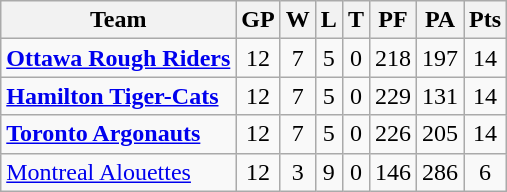<table class="wikitable">
<tr>
<th>Team</th>
<th>GP</th>
<th>W</th>
<th>L</th>
<th>T</th>
<th>PF</th>
<th>PA</th>
<th>Pts</th>
</tr>
<tr align="center">
<td align="left"><strong><a href='#'>Ottawa Rough Riders</a></strong></td>
<td>12</td>
<td>7</td>
<td>5</td>
<td>0</td>
<td>218</td>
<td>197</td>
<td>14</td>
</tr>
<tr align="center">
<td align="left"><strong><a href='#'>Hamilton Tiger-Cats</a></strong></td>
<td>12</td>
<td>7</td>
<td>5</td>
<td>0</td>
<td>229</td>
<td>131</td>
<td>14</td>
</tr>
<tr align="center">
<td align="left"><strong><a href='#'>Toronto Argonauts</a></strong></td>
<td>12</td>
<td>7</td>
<td>5</td>
<td>0</td>
<td>226</td>
<td>205</td>
<td>14</td>
</tr>
<tr align="center">
<td align="left"><a href='#'>Montreal Alouettes</a></td>
<td>12</td>
<td>3</td>
<td>9</td>
<td>0</td>
<td>146</td>
<td>286</td>
<td>6</td>
</tr>
</table>
